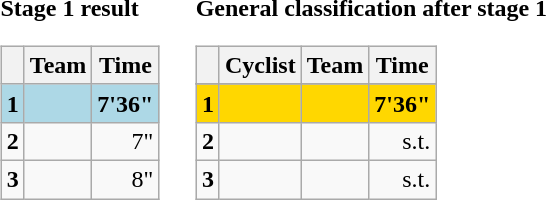<table>
<tr>
<td><strong>Stage 1 result</strong><br><table class="wikitable">
<tr>
<th></th>
<th>Team</th>
<th>Time</th>
</tr>
<tr bgcolor=lightblue>
<td><strong>1</strong></td>
<td><strong></strong></td>
<td align=right><strong>7'36"</strong></td>
</tr>
<tr>
<td><strong>2</strong></td>
<td></td>
<td align=right>7"</td>
</tr>
<tr>
<td><strong>3</strong></td>
<td></td>
<td align=right>8"</td>
</tr>
</table>
</td>
<td></td>
<td><strong>General classification after stage 1</strong><br><table class="wikitable">
<tr>
<th></th>
<th>Cyclist</th>
<th>Team</th>
<th>Time</th>
</tr>
<tr>
</tr>
<tr bgcolor=gold>
<td><strong>1</strong></td>
<td><strong></strong></td>
<td><strong></strong></td>
<td align=right><strong>7'36"</strong></td>
</tr>
<tr>
<td><strong>2</strong></td>
<td></td>
<td></td>
<td align=right>s.t.</td>
</tr>
<tr>
<td><strong>3</strong></td>
<td></td>
<td></td>
<td align=right>s.t.</td>
</tr>
</table>
</td>
</tr>
</table>
